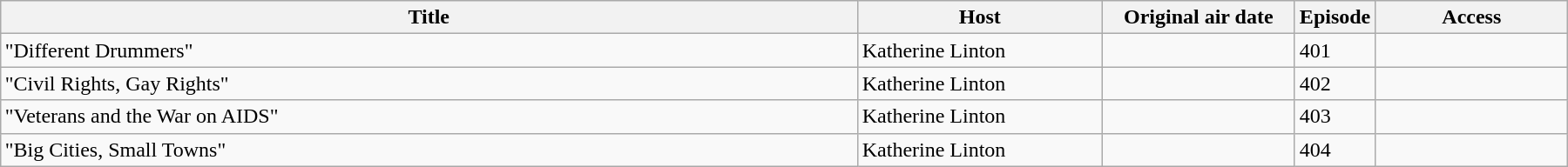<table class="wikitable" style="text-align=center; width:95%; margin:auto;">
<tr>
<th>Title</th>
<th width="180">Host</th>
<th width="140">Original air date</th>
<th width="40">Episode</th>
<th width="140">Access</th>
</tr>
<tr>
<td>"Different Drummers"</td>
<td>Katherine Linton</td>
<td></td>
<td>401</td>
<td></td>
</tr>
<tr>
<td>"Civil Rights, Gay Rights"</td>
<td>Katherine Linton</td>
<td></td>
<td>402</td>
<td></td>
</tr>
<tr>
<td>"Veterans and the War on AIDS"</td>
<td>Katherine Linton</td>
<td></td>
<td>403</td>
<td></td>
</tr>
<tr>
<td>"Big Cities, Small Towns"</td>
<td>Katherine Linton</td>
<td></td>
<td>404</td>
<td></td>
</tr>
</table>
